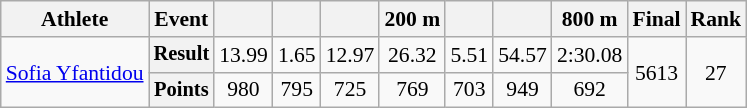<table class="wikitable" style="font-size:90%">
<tr>
<th>Athlete</th>
<th>Event</th>
<th></th>
<th></th>
<th></th>
<th>200 m</th>
<th></th>
<th></th>
<th>800 m</th>
<th>Final</th>
<th>Rank</th>
</tr>
<tr align=center>
<td rowspan=2 align=left><a href='#'>Sofia Yfantidou</a></td>
<th style="font-size:95%">Result</th>
<td>13.99</td>
<td>1.65</td>
<td>12.97</td>
<td>26.32</td>
<td>5.51</td>
<td>54.57</td>
<td>2:30.08</td>
<td rowspan=2>5613</td>
<td rowspan=2>27</td>
</tr>
<tr align=center>
<th style="font-size:95%">Points</th>
<td>980</td>
<td>795</td>
<td>725</td>
<td>769</td>
<td>703</td>
<td>949</td>
<td>692</td>
</tr>
</table>
